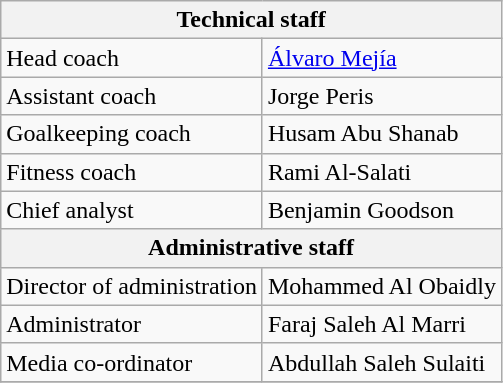<table class="wikitable">
<tr>
<th colspan="2">Technical staff</th>
</tr>
<tr>
<td>Head coach</td>
<td> <a href='#'>Álvaro Mejía</a></td>
</tr>
<tr>
<td>Assistant coach</td>
<td> Jorge Peris</td>
</tr>
<tr>
<td>Goalkeeping coach</td>
<td> Husam Abu Shanab</td>
</tr>
<tr>
<td>Fitness coach</td>
<td> Rami Al-Salati</td>
</tr>
<tr>
<td>Chief analyst</td>
<td> Benjamin Goodson</td>
</tr>
<tr>
<th colspan="2">Administrative staff</th>
</tr>
<tr>
<td>Director of administration</td>
<td> Mohammed Al Obaidly</td>
</tr>
<tr>
<td>Administrator</td>
<td> Faraj Saleh Al Marri</td>
</tr>
<tr>
<td>Media co-ordinator</td>
<td> Abdullah Saleh Sulaiti</td>
</tr>
<tr>
</tr>
</table>
